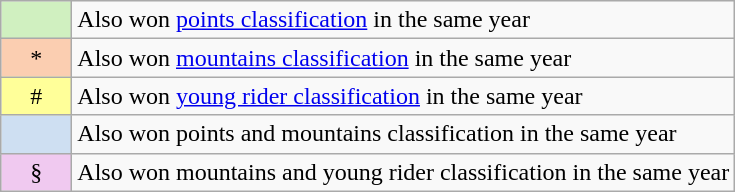<table class="wikitable">
<tr>
<td style="text-align:center; width:40px; background:#d0f0c0;"></td>
<td>Also won <a href='#'>points classification</a> in the same year</td>
</tr>
<tr>
<td style="text-align:center; width:40px; background:#fbceb1;">*</td>
<td>Also won <a href='#'>mountains classification</a> in the same year</td>
</tr>
<tr>
<td style="text-align:center; width:40px; background:#ff9;">#</td>
<td>Also won <a href='#'>young rider classification</a> in the same year</td>
</tr>
<tr>
<td style="text-align:center; width:40px; background:#cedff2;"></td>
<td>Also won points and mountains classification in the same year</td>
</tr>
<tr>
<td style="text-align:center; width:40px; background:#f0c9f0;">§</td>
<td>Also won mountains and young rider classification in the same year</td>
</tr>
</table>
